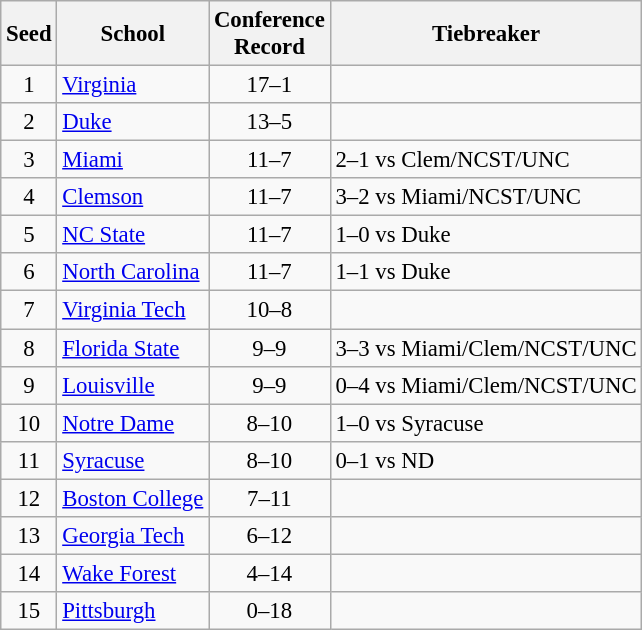<table class="wikitable" style="white-space:nowrap; font-size:95%; text-align:center">
<tr>
<th>Seed</th>
<th>School</th>
<th>Conference<br>Record</th>
<th>Tiebreaker</th>
</tr>
<tr>
<td>1</td>
<td align=left><a href='#'>Virginia</a></td>
<td>17–1</td>
<td></td>
</tr>
<tr>
<td>2</td>
<td align=left><a href='#'>Duke</a></td>
<td>13–5</td>
<td></td>
</tr>
<tr>
<td>3</td>
<td align=left><a href='#'>Miami</a></td>
<td>11–7</td>
<td align=left>2–1 vs Clem/NCST/UNC</td>
</tr>
<tr>
<td>4</td>
<td align=left><a href='#'>Clemson</a></td>
<td>11–7</td>
<td align=left>3–2 vs Miami/NCST/UNC</td>
</tr>
<tr>
<td>5</td>
<td align=left><a href='#'>NC State</a></td>
<td>11–7</td>
<td align=left>1–0 vs Duke</td>
</tr>
<tr>
<td>6</td>
<td align=left><a href='#'>North Carolina</a></td>
<td>11–7</td>
<td align=left>1–1 vs Duke</td>
</tr>
<tr>
<td>7</td>
<td align=left><a href='#'>Virginia Tech</a></td>
<td>10–8</td>
<td></td>
</tr>
<tr>
<td>8</td>
<td align=left><a href='#'>Florida State</a></td>
<td>9–9</td>
<td align=left>3–3 vs Miami/Clem/NCST/UNC</td>
</tr>
<tr>
<td>9</td>
<td align=left><a href='#'>Louisville</a></td>
<td>9–9</td>
<td align=left>0–4 vs Miami/Clem/NCST/UNC</td>
</tr>
<tr>
<td>10</td>
<td align=left><a href='#'>Notre Dame</a></td>
<td>8–10</td>
<td align=left>1–0 vs Syracuse</td>
</tr>
<tr>
<td>11</td>
<td align=left><a href='#'>Syracuse</a></td>
<td>8–10</td>
<td align=left>0–1 vs ND</td>
</tr>
<tr>
<td>12</td>
<td align=left><a href='#'>Boston College</a></td>
<td>7–11</td>
<td></td>
</tr>
<tr>
<td>13</td>
<td align=left><a href='#'>Georgia Tech</a></td>
<td>6–12</td>
<td></td>
</tr>
<tr>
<td>14</td>
<td align=left><a href='#'>Wake Forest</a></td>
<td>4–14</td>
<td></td>
</tr>
<tr>
<td>15</td>
<td align=left><a href='#'>Pittsburgh</a></td>
<td>0–18</td>
<td></td>
</tr>
</table>
